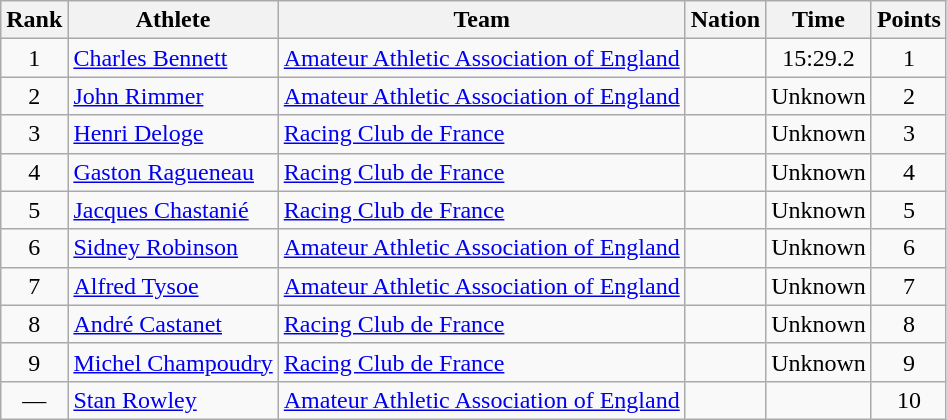<table class="wikitable sortable" style="text-align:center">
<tr>
<th>Rank</th>
<th>Athlete</th>
<th>Team</th>
<th>Nation</th>
<th>Time</th>
<th>Points</th>
</tr>
<tr>
<td>1</td>
<td align=left><a href='#'>Charles Bennett</a></td>
<td align=left><a href='#'>Amateur Athletic Association of England</a></td>
<td align=left></td>
<td align=center>15:29.2</td>
<td>1</td>
</tr>
<tr>
<td>2</td>
<td align=left><a href='#'>John Rimmer</a></td>
<td align=left><a href='#'>Amateur Athletic Association of England</a></td>
<td align=left></td>
<td data-sort-value=20:00.0>Unknown</td>
<td>2</td>
</tr>
<tr>
<td>3</td>
<td align=left><a href='#'>Henri Deloge</a></td>
<td align=left><a href='#'>Racing Club de France</a></td>
<td align=left></td>
<td data-sort-value=20:00.0>Unknown</td>
<td>3</td>
</tr>
<tr>
<td>4</td>
<td align=left><a href='#'>Gaston Ragueneau</a></td>
<td align=left><a href='#'>Racing Club de France</a></td>
<td align=left></td>
<td data-sort-value=20:00.0>Unknown</td>
<td>4</td>
</tr>
<tr>
<td>5</td>
<td align=left><a href='#'>Jacques Chastanié</a></td>
<td align=left><a href='#'>Racing Club de France</a></td>
<td align=left></td>
<td data-sort-value=20:00.0>Unknown</td>
<td>5</td>
</tr>
<tr>
<td>6</td>
<td align=left><a href='#'>Sidney Robinson</a></td>
<td align=left><a href='#'>Amateur Athletic Association of England</a></td>
<td align=left></td>
<td data-sort-value=20:00.0>Unknown</td>
<td>6</td>
</tr>
<tr>
<td>7</td>
<td align=left><a href='#'>Alfred Tysoe</a></td>
<td align=left><a href='#'>Amateur Athletic Association of England</a></td>
<td align=left></td>
<td data-sort-value=20:00.0>Unknown</td>
<td>7</td>
</tr>
<tr>
<td>8</td>
<td align=left><a href='#'>André Castanet</a></td>
<td align=left><a href='#'>Racing Club de France</a></td>
<td align=left></td>
<td data-sort-value=20:00.0>Unknown</td>
<td>8</td>
</tr>
<tr>
<td>9</td>
<td align=left><a href='#'>Michel Champoudry</a></td>
<td align=left><a href='#'>Racing Club de France</a></td>
<td align=left></td>
<td data-sort-value=20:00.0>Unknown</td>
<td>9</td>
</tr>
<tr>
<td data-sort-value=10>—</td>
<td align=left><a href='#'>Stan Rowley</a></td>
<td align=left><a href='#'>Amateur Athletic Association of England</a></td>
<td align=left></td>
<td data-sort-value=99:99.9></td>
<td>10</td>
</tr>
</table>
